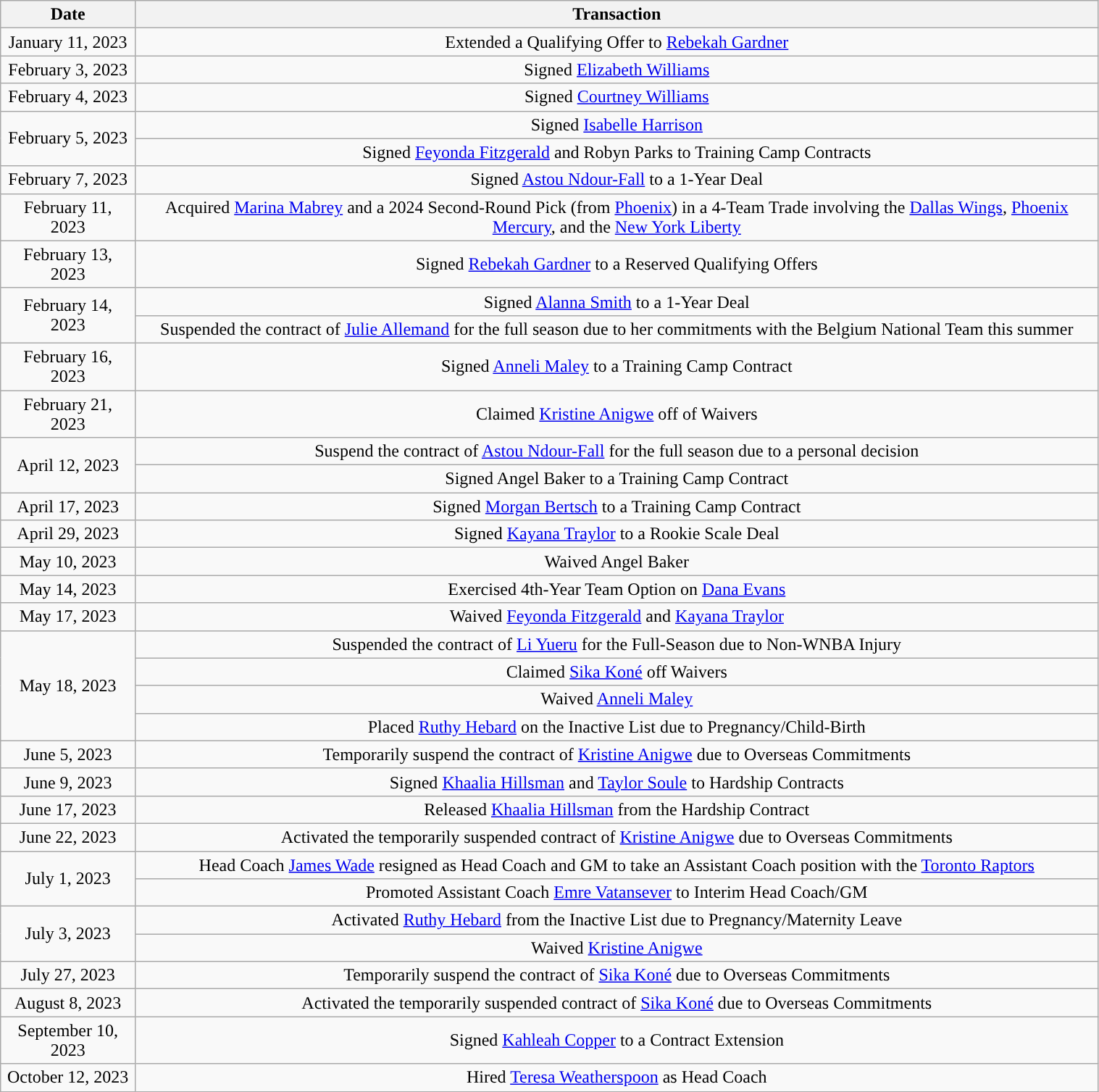<table class="wikitable" style="width:80%; text-align:center;">
<tr>
<th>Date</th>
<th>Transaction</th>
</tr>
<tr>
<td>January 11, 2023</td>
<td>Extended a Qualifying Offer to <a href='#'>Rebekah Gardner</a></td>
</tr>
<tr>
<td>February 3, 2023</td>
<td>Signed <a href='#'>Elizabeth Williams</a></td>
</tr>
<tr>
<td>February 4, 2023</td>
<td>Signed <a href='#'>Courtney Williams</a></td>
</tr>
<tr>
<td rowspan=2>February 5, 2023</td>
<td>Signed <a href='#'>Isabelle Harrison</a></td>
</tr>
<tr>
<td>Signed <a href='#'>Feyonda Fitzgerald</a> and Robyn Parks to Training Camp Contracts</td>
</tr>
<tr>
<td>February 7, 2023</td>
<td>Signed <a href='#'>Astou Ndour-Fall</a> to a 1-Year Deal</td>
</tr>
<tr>
<td>February 11, 2023</td>
<td>Acquired <a href='#'>Marina Mabrey</a> and a 2024 Second-Round Pick (from <a href='#'>Phoenix</a>) in a 4-Team Trade involving the <a href='#'>Dallas Wings</a>, <a href='#'>Phoenix Mercury</a>, and the <a href='#'>New York Liberty</a></td>
</tr>
<tr>
<td>February 13, 2023</td>
<td>Signed <a href='#'>Rebekah Gardner</a> to a Reserved Qualifying Offers</td>
</tr>
<tr>
<td rowspan=2>February 14, 2023</td>
<td>Signed <a href='#'>Alanna Smith</a> to a 1-Year Deal</td>
</tr>
<tr>
<td>Suspended the contract of <a href='#'>Julie Allemand</a> for the full season due to her commitments with the Belgium National Team this summer</td>
</tr>
<tr>
<td>February 16, 2023</td>
<td>Signed <a href='#'>Anneli Maley</a> to a Training Camp Contract</td>
</tr>
<tr>
<td>February 21, 2023</td>
<td>Claimed <a href='#'>Kristine Anigwe</a> off of Waivers</td>
</tr>
<tr>
<td rowspan=2>April 12, 2023</td>
<td>Suspend the contract of <a href='#'>Astou Ndour-Fall</a> for the full season due to a personal decision</td>
</tr>
<tr>
<td>Signed Angel Baker to a Training Camp Contract</td>
</tr>
<tr>
<td>April 17, 2023</td>
<td>Signed <a href='#'>Morgan Bertsch</a> to a Training Camp Contract</td>
</tr>
<tr>
<td>April 29, 2023</td>
<td>Signed <a href='#'>Kayana Traylor</a> to a Rookie Scale Deal</td>
</tr>
<tr>
<td>May 10, 2023</td>
<td>Waived Angel Baker</td>
</tr>
<tr>
<td>May 14, 2023</td>
<td>Exercised 4th-Year Team Option on <a href='#'>Dana Evans</a></td>
</tr>
<tr>
<td>May 17, 2023</td>
<td>Waived <a href='#'>Feyonda Fitzgerald</a> and <a href='#'>Kayana Traylor</a></td>
</tr>
<tr>
<td rowspan=4>May 18, 2023</td>
<td>Suspended the contract of <a href='#'>Li Yueru</a> for the Full-Season due to Non-WNBA Injury</td>
</tr>
<tr>
<td>Claimed <a href='#'>Sika Koné</a> off Waivers</td>
</tr>
<tr>
<td>Waived <a href='#'>Anneli Maley</a></td>
</tr>
<tr>
<td>Placed <a href='#'>Ruthy Hebard</a> on the Inactive List due to Pregnancy/Child-Birth</td>
</tr>
<tr>
<td>June 5, 2023</td>
<td>Temporarily suspend the contract of <a href='#'>Kristine Anigwe</a> due to Overseas Commitments</td>
</tr>
<tr>
<td>June 9, 2023</td>
<td>Signed <a href='#'>Khaalia Hillsman</a> and <a href='#'>Taylor Soule</a> to Hardship Contracts</td>
</tr>
<tr>
<td>June 17, 2023</td>
<td>Released <a href='#'>Khaalia Hillsman</a> from the Hardship Contract</td>
</tr>
<tr>
<td>June 22, 2023</td>
<td>Activated the temporarily suspended contract of <a href='#'>Kristine Anigwe</a> due to Overseas Commitments</td>
</tr>
<tr>
<td rowspan=2>July 1, 2023</td>
<td>Head Coach <a href='#'>James Wade</a> resigned as Head Coach and GM to take an Assistant Coach position with the <a href='#'>Toronto Raptors</a></td>
</tr>
<tr>
<td>Promoted Assistant Coach <a href='#'>Emre Vatansever</a> to Interim Head Coach/GM</td>
</tr>
<tr>
<td rowspan=2>July 3, 2023</td>
<td>Activated <a href='#'>Ruthy Hebard</a> from the Inactive List due to Pregnancy/Maternity Leave</td>
</tr>
<tr>
<td>Waived <a href='#'>Kristine Anigwe</a></td>
</tr>
<tr>
<td>July 27, 2023</td>
<td>Temporarily suspend the contract of <a href='#'>Sika Koné</a> due to Overseas Commitments</td>
</tr>
<tr>
<td>August 8, 2023</td>
<td>Activated the temporarily suspended contract of <a href='#'>Sika Koné</a> due to Overseas Commitments</td>
</tr>
<tr>
<td>September 10, 2023</td>
<td>Signed <a href='#'>Kahleah Copper</a> to a Contract Extension</td>
</tr>
<tr>
<td>October 12, 2023</td>
<td>Hired <a href='#'>Teresa Weatherspoon</a> as Head Coach</td>
</tr>
</table>
